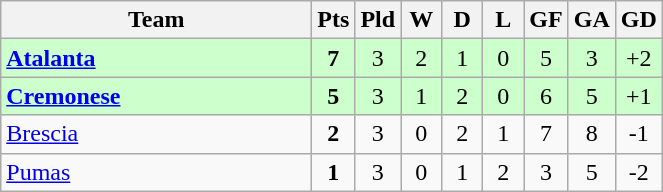<table class="wikitable" style="text-align:center;">
<tr>
<th width=200>Team</th>
<th width=20>Pts</th>
<th width=20>Pld</th>
<th width=20>W</th>
<th width=20>D</th>
<th width=20>L</th>
<th width=20>GF</th>
<th width=20>GA</th>
<th width=20>GD</th>
</tr>
<tr style="background:#ccffcc">
<td style="text-align:left"><strong> <a href='#'>Atalanta</a></strong></td>
<td><strong>7</strong></td>
<td>3</td>
<td>2</td>
<td>1</td>
<td>0</td>
<td>5</td>
<td>3</td>
<td>+2</td>
</tr>
<tr style="background:#ccffcc">
<td style="text-align:left"><strong> <a href='#'>Cremonese</a></strong></td>
<td><strong>5</strong></td>
<td>3</td>
<td>1</td>
<td>2</td>
<td>0</td>
<td>6</td>
<td>5</td>
<td>+1</td>
</tr>
<tr>
<td style="text-align:left"> <a href='#'>Brescia</a></td>
<td><strong>2</strong></td>
<td>3</td>
<td>0</td>
<td>2</td>
<td>1</td>
<td>7</td>
<td>8</td>
<td>-1</td>
</tr>
<tr>
<td style="text-align:left"> <a href='#'>Pumas</a></td>
<td><strong>1</strong></td>
<td>3</td>
<td>0</td>
<td>1</td>
<td>2</td>
<td>3</td>
<td>5</td>
<td>-2</td>
</tr>
</table>
